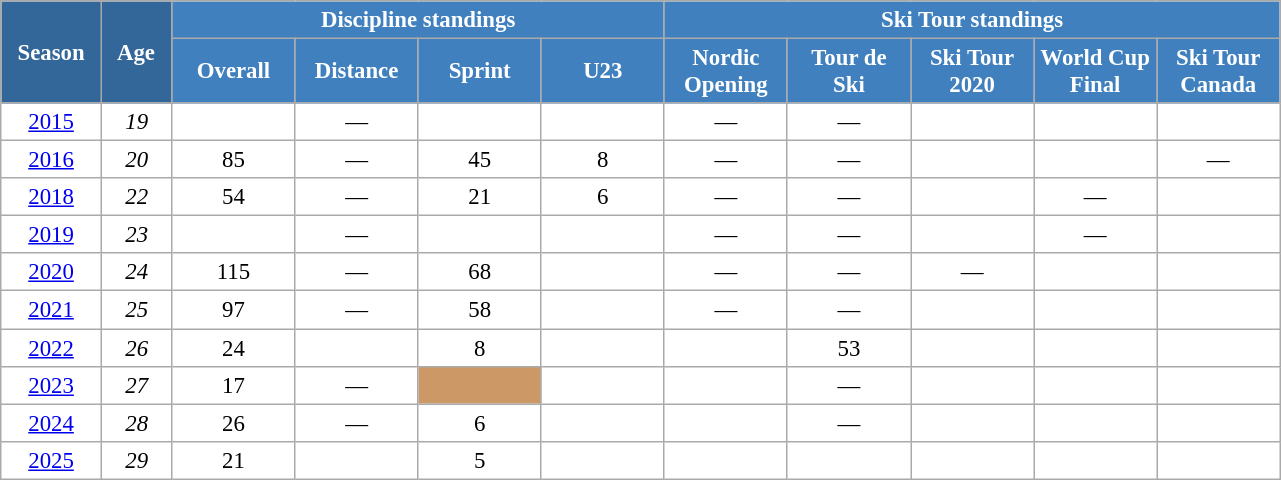<table class="wikitable" style="font-size:95%; text-align:center; border:grey solid 1px; border-collapse:collapse; background:#ffffff;">
<tr>
<th style="background-color:#369; color:white; width:60px;" rowspan="2"> Season </th>
<th style="background-color:#369; color:white; width:40px;" rowspan="2"> Age </th>
<th style="background-color:#4180be; color:white;" colspan="4">Discipline standings</th>
<th style="background-color:#4180be; color:white;" colspan="6">Ski Tour standings</th>
</tr>
<tr>
<th style="background-color:#4180be; color:white; width:75px;">Overall</th>
<th style="background-color:#4180be; color:white; width:75px;">Distance</th>
<th style="background-color:#4180be; color:white; width:75px;">Sprint</th>
<th style="background-color:#4180be; color:white; width:75px;">U23</th>
<th style="background-color:#4180be; color:white; width:75px;">Nordic<br>Opening</th>
<th style="background-color:#4180be; color:white; width:75px;">Tour de<br>Ski</th>
<th style="background-color:#4180be; color:white; width:75px;">Ski Tour<br>2020</th>
<th style="background-color:#4180be; color:white; width:75px;">World Cup<br>Final</th>
<th style="background-color:#4180be; color:white; width:75px;">Ski Tour<br>Canada</th>
</tr>
<tr>
<td><a href='#'>2015</a></td>
<td><em>19</em></td>
<td></td>
<td>—</td>
<td></td>
<td></td>
<td>—</td>
<td>—</td>
<td></td>
<td></td>
<td></td>
</tr>
<tr>
<td><a href='#'>2016</a></td>
<td><em>20</em></td>
<td>85</td>
<td>—</td>
<td>45</td>
<td>8</td>
<td>—</td>
<td>—</td>
<td></td>
<td></td>
<td>—</td>
</tr>
<tr>
<td><a href='#'>2018</a></td>
<td><em>22</em></td>
<td>54</td>
<td>—</td>
<td>21</td>
<td>6</td>
<td>—</td>
<td>—</td>
<td></td>
<td>—</td>
<td></td>
</tr>
<tr>
<td><a href='#'>2019</a></td>
<td><em>23</em></td>
<td></td>
<td>—</td>
<td></td>
<td></td>
<td>—</td>
<td>—</td>
<td></td>
<td>—</td>
<td></td>
</tr>
<tr>
<td><a href='#'>2020</a></td>
<td><em>24</em></td>
<td>115</td>
<td>—</td>
<td>68</td>
<td></td>
<td>—</td>
<td>—</td>
<td>—</td>
<td></td>
<td></td>
</tr>
<tr>
<td><a href='#'>2021</a></td>
<td><em>25</em></td>
<td>97</td>
<td>—</td>
<td>58</td>
<td></td>
<td>—</td>
<td>—</td>
<td></td>
<td></td>
<td></td>
</tr>
<tr>
<td><a href='#'>2022</a></td>
<td><em>26</em></td>
<td>24</td>
<td></td>
<td>8</td>
<td></td>
<td></td>
<td>53</td>
<td></td>
<td></td>
<td></td>
</tr>
<tr>
<td><a href='#'>2023</a></td>
<td><em>27</em></td>
<td>17</td>
<td>—</td>
<td style="background:#c96;"></td>
<td></td>
<td></td>
<td>—</td>
<td></td>
<td></td>
<td></td>
</tr>
<tr>
<td><a href='#'>2024</a></td>
<td><em>28</em></td>
<td>26</td>
<td>—</td>
<td>6</td>
<td></td>
<td></td>
<td>—</td>
<td></td>
<td></td>
<td></td>
</tr>
<tr>
<td><a href='#'>2025</a></td>
<td><em>29</em></td>
<td>21</td>
<td></td>
<td>5</td>
<td></td>
<td></td>
<td></td>
<td></td>
<td></td>
<td></td>
</tr>
</table>
